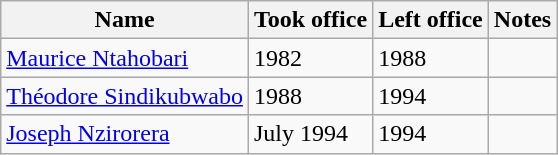<table class="wikitable">
<tr>
<th>Name</th>
<th>Took office</th>
<th>Left office</th>
<th>Notes</th>
</tr>
<tr>
<td><a href='#'>Maurice Ntahobari</a></td>
<td>1982</td>
<td>1988</td>
<td></td>
</tr>
<tr>
<td><a href='#'>Théodore Sindikubwabo</a></td>
<td>1988</td>
<td>1994</td>
<td></td>
</tr>
<tr>
<td><a href='#'>Joseph Nzirorera</a></td>
<td>July 1994</td>
<td>1994</td>
<td></td>
</tr>
</table>
